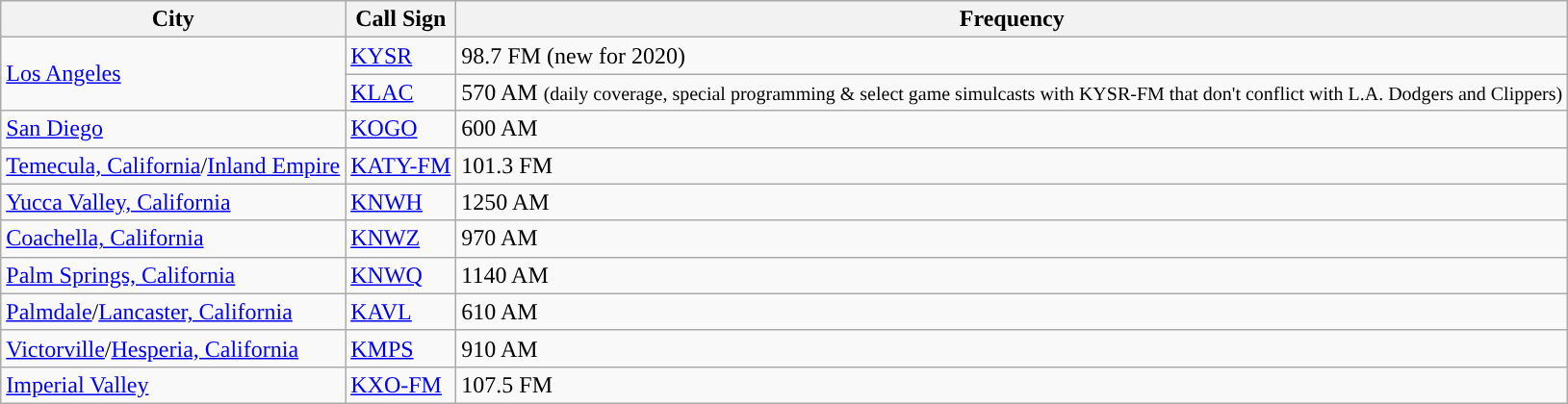<table class="wikitable">
<tr>
<th>City</th>
<th>Call Sign</th>
<th>Frequency</th>
</tr>
<tr>
<td rowspan=2><a href='#'>Los Angeles</a></td>
<td><a href='#'>KYSR</a></td>
<td>98.7 FM (new for 2020)</td>
</tr>
<tr>
<td><a href='#'>KLAC</a></td>
<td>570 AM <small>(daily coverage, special programming & select game simulcasts with KYSR-FM that don't conflict with L.A. Dodgers and Clippers)</small></td>
</tr>
<tr>
<td><a href='#'>San Diego</a></td>
<td><a href='#'>KOGO</a></td>
<td>600 AM</td>
</tr>
<tr>
<td><a href='#'>Temecula, California</a>/<a href='#'>Inland Empire</a></td>
<td><a href='#'>KATY-FM</a></td>
<td>101.3 FM</td>
</tr>
<tr>
<td><a href='#'>Yucca Valley, California</a></td>
<td><a href='#'>KNWH</a></td>
<td>1250 AM</td>
</tr>
<tr>
<td><a href='#'>Coachella, California</a></td>
<td><a href='#'>KNWZ</a></td>
<td>970 AM</td>
</tr>
<tr>
<td><a href='#'>Palm Springs, California</a></td>
<td><a href='#'>KNWQ</a></td>
<td>1140 AM</td>
</tr>
<tr>
<td><a href='#'>Palmdale</a>/<a href='#'>Lancaster, California</a></td>
<td><a href='#'>KAVL</a></td>
<td>610 AM</td>
</tr>
<tr>
<td><a href='#'>Victorville</a>/<a href='#'>Hesperia, California</a></td>
<td><a href='#'>KMPS</a></td>
<td>910 AM</td>
</tr>
<tr>
<td><a href='#'>Imperial Valley</a></td>
<td><a href='#'>KXO-FM</a></td>
<td>107.5 FM</td>
</tr>
</table>
